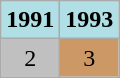<table class="wikitable" style="text-align: center;">
<tr>
<th style="background: #b0e0e6;">1991</th>
<th style="background: #b0e0e6;">1993</th>
</tr>
<tr>
<td style="background: silver;">2</td>
<td style="background: #cc9966;">3</td>
</tr>
</table>
